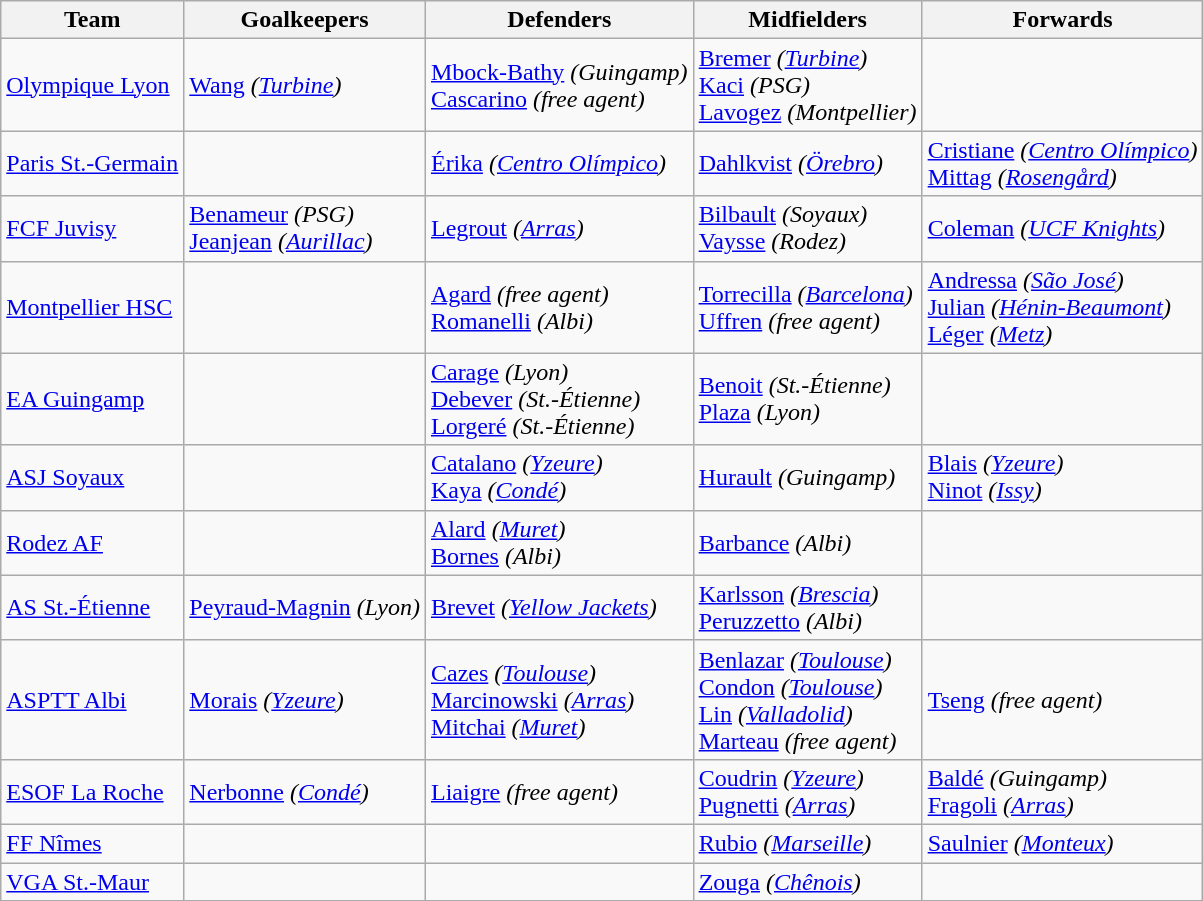<table class="wikitable">
<tr>
<th>Team</th>
<th>Goalkeepers</th>
<th>Defenders</th>
<th>Midfielders</th>
<th>Forwards</th>
</tr>
<tr>
<td><a href='#'>Olympique Lyon</a></td>
<td> <a href='#'>Wang</a> <em>(<a href='#'>Turbine</a>)</em></td>
<td><a href='#'>Mbock-Bathy</a> <em>(Guingamp)</em><br><a href='#'>Cascarino</a> <em>(free agent)</em></td>
<td> <a href='#'>Bremer</a> <em>(<a href='#'>Turbine</a>)</em><br><a href='#'>Kaci</a> <em>(PSG)</em><br><a href='#'>Lavogez</a> <em>(Montpellier)</em></td>
<td></td>
</tr>
<tr>
<td><a href='#'>Paris St.-Germain</a></td>
<td></td>
<td> <a href='#'>Érika</a> <em>(<a href='#'>Centro Olímpico</a>)</em></td>
<td> <a href='#'>Dahlkvist</a> <em>(<a href='#'>Örebro</a>)</em></td>
<td> <a href='#'>Cristiane</a> <em>(<a href='#'>Centro Olímpico</a>)</em><br> <a href='#'>Mittag</a> <em>(<a href='#'>Rosengård</a>)</em></td>
</tr>
<tr>
<td><a href='#'>FCF Juvisy</a></td>
<td><a href='#'>Benameur</a> <em>(PSG)</em><br><a href='#'>Jeanjean</a> <em>(<a href='#'>Aurillac</a>)</em></td>
<td><a href='#'>Legrout</a> <em>(<a href='#'>Arras</a>)</em></td>
<td><a href='#'>Bilbault</a> <em>(Soyaux)</em><br><a href='#'>Vaysse</a> <em>(Rodez)</em></td>
<td> <a href='#'>Coleman</a> <em>(<a href='#'>UCF Knights</a>)</em></td>
</tr>
<tr>
<td><a href='#'>Montpellier HSC</a></td>
<td></td>
<td><a href='#'>Agard</a> <em>(free agent)</em><br><a href='#'>Romanelli</a> <em>(Albi)</em></td>
<td> <a href='#'>Torrecilla</a> <em>(<a href='#'>Barcelona</a>)</em><br><a href='#'>Uffren</a> <em>(free agent)</em></td>
<td> <a href='#'>Andressa</a> <em>(<a href='#'>São José</a>)</em><br><a href='#'>Julian</a> <em>(<a href='#'>Hénin-Beaumont</a>)</em><br><a href='#'>Léger</a> <em>(<a href='#'>Metz</a>)</em></td>
</tr>
<tr>
<td><a href='#'>EA Guingamp</a></td>
<td></td>
<td><a href='#'>Carage</a> <em>(Lyon)</em><br><a href='#'>Debever</a> <em>(St.-Étienne)</em><br><a href='#'>Lorgeré</a> <em>(St.-Étienne)</em></td>
<td><a href='#'>Benoit</a> <em>(St.-Étienne)</em><br><a href='#'>Plaza</a> <em>(Lyon)</em></td>
<td></td>
</tr>
<tr>
<td><a href='#'>ASJ Soyaux</a></td>
<td></td>
<td><a href='#'>Catalano</a> <em>(<a href='#'>Yzeure</a>)</em><br><a href='#'>Kaya</a> <em>(<a href='#'>Condé</a>)</em> </td>
<td><a href='#'>Hurault</a> <em>(Guingamp)</em></td>
<td><a href='#'>Blais</a> <em>(<a href='#'>Yzeure</a>)</em><br><a href='#'>Ninot</a> <em>(<a href='#'>Issy</a>)</em></td>
</tr>
<tr>
<td><a href='#'>Rodez AF</a></td>
<td></td>
<td><a href='#'>Alard</a> <em>(<a href='#'>Muret</a>)</em><br><a href='#'>Bornes</a> <em>(Albi)</em></td>
<td><a href='#'>Barbance</a> <em>(Albi)</em></td>
<td></td>
</tr>
<tr>
<td><a href='#'>AS St.-Étienne</a></td>
<td><a href='#'>Peyraud-Magnin</a> <em>(Lyon)</em></td>
<td><a href='#'>Brevet</a> <em>(<a href='#'>Yellow Jackets</a>)</em></td>
<td> <a href='#'>Karlsson</a> <em>(<a href='#'>Brescia</a>)</em><br><a href='#'>Peruzzetto</a> <em>(Albi)</em></td>
<td></td>
</tr>
<tr>
<td><a href='#'>ASPTT Albi</a></td>
<td> <a href='#'>Morais</a> <em>(<a href='#'>Yzeure</a>)</em></td>
<td><a href='#'>Cazes</a> <em>(<a href='#'>Toulouse</a>)</em><br><a href='#'>Marcinowski</a> <em>(<a href='#'>Arras</a>)</em><br><a href='#'>Mitchai</a> <em>(<a href='#'>Muret</a>)</em></td>
<td> <a href='#'>Benlazar</a> <em>(<a href='#'>Toulouse</a>)</em><br><a href='#'>Condon</a> <em>(<a href='#'>Toulouse</a>)</em><br> <a href='#'>Lin</a> <em>(<a href='#'>Valladolid</a>)</em><br><a href='#'>Marteau</a> <em>(free agent)</em></td>
<td> <a href='#'>Tseng</a> <em>(free agent)</em></td>
</tr>
<tr>
<td><a href='#'>ESOF La Roche</a></td>
<td><a href='#'>Nerbonne</a> <em>(<a href='#'>Condé</a>)</em></td>
<td><a href='#'>Liaigre</a> <em>(free agent)</em></td>
<td><a href='#'>Coudrin</a> <em>(<a href='#'>Yzeure</a>)</em><br><a href='#'>Pugnetti</a> <em>(<a href='#'>Arras</a>)</em></td>
<td> <a href='#'>Baldé</a> <em>(Guingamp)</em><br><a href='#'>Fragoli</a> <em>(<a href='#'>Arras</a>)</em></td>
</tr>
<tr>
<td><a href='#'>FF Nîmes</a></td>
<td></td>
<td></td>
<td><a href='#'>Rubio</a> <em>(<a href='#'>Marseille</a>)</em></td>
<td><a href='#'>Saulnier</a> <em>(<a href='#'>Monteux</a>)</em></td>
</tr>
<tr>
<td><a href='#'>VGA St.-Maur</a></td>
<td></td>
<td></td>
<td> <a href='#'>Zouga</a> <em>(<a href='#'>Chênois</a>)</em></td>
<td></td>
</tr>
</table>
